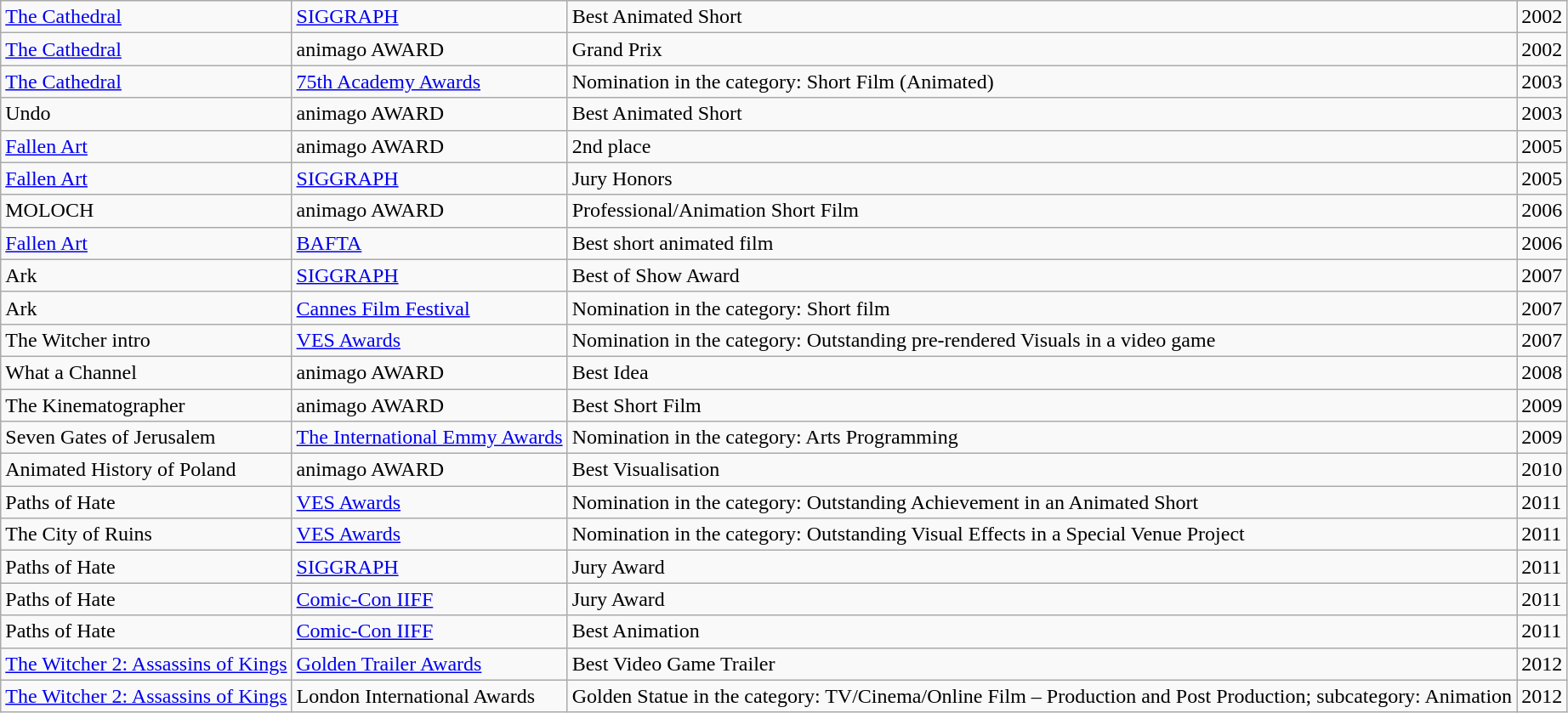<table class="wikitable">
<tr>
<td><a href='#'>The Cathedral</a></td>
<td><a href='#'>SIGGRAPH</a></td>
<td>Best Animated Short</td>
<td>2002</td>
</tr>
<tr>
<td><a href='#'>The Cathedral</a></td>
<td>animago AWARD</td>
<td>Grand Prix</td>
<td>2002</td>
</tr>
<tr>
<td><a href='#'>The Cathedral</a></td>
<td><a href='#'>75th Academy Awards</a></td>
<td>Nomination in the category: Short Film (Animated)</td>
<td>2003</td>
</tr>
<tr>
<td>Undo</td>
<td>animago AWARD</td>
<td>Best Animated Short</td>
<td>2003</td>
</tr>
<tr>
<td><a href='#'>Fallen Art</a></td>
<td>animago AWARD</td>
<td>2nd place</td>
<td>2005</td>
</tr>
<tr>
<td><a href='#'>Fallen Art</a></td>
<td><a href='#'>SIGGRAPH</a></td>
<td>Jury Honors</td>
<td>2005</td>
</tr>
<tr>
<td>MOLOCH</td>
<td>animago AWARD</td>
<td>Professional/Animation Short Film</td>
<td>2006</td>
</tr>
<tr>
<td><a href='#'>Fallen Art</a></td>
<td><a href='#'>BAFTA</a></td>
<td>Best short animated film</td>
<td>2006</td>
</tr>
<tr>
<td>Ark</td>
<td><a href='#'>SIGGRAPH</a></td>
<td>Best of Show Award</td>
<td>2007</td>
</tr>
<tr>
<td>Ark</td>
<td><a href='#'>Cannes Film Festival</a></td>
<td>Nomination in the category: Short film</td>
<td>2007</td>
</tr>
<tr>
<td>The Witcher intro</td>
<td><a href='#'>VES Awards</a></td>
<td>Nomination in the category: Outstanding pre-rendered Visuals in a video game</td>
<td>2007</td>
</tr>
<tr>
<td>What a Channel</td>
<td>animago AWARD</td>
<td>Best Idea</td>
<td>2008</td>
</tr>
<tr>
<td>The Kinematographer</td>
<td>animago AWARD</td>
<td>Best Short Film</td>
<td>2009</td>
</tr>
<tr>
<td>Seven Gates of Jerusalem</td>
<td><a href='#'>The International Emmy Awards</a></td>
<td>Nomination in the category: Arts Programming</td>
<td>2009</td>
</tr>
<tr>
<td>Animated History of Poland</td>
<td>animago AWARD</td>
<td>Best Visualisation</td>
<td>2010</td>
</tr>
<tr>
<td>Paths of Hate</td>
<td><a href='#'>VES Awards</a></td>
<td>Nomination in the category: Outstanding Achievement in an Animated Short</td>
<td>2011</td>
</tr>
<tr>
<td>The City of Ruins</td>
<td><a href='#'>VES Awards</a></td>
<td>Nomination in the category: Outstanding Visual Effects in a Special Venue Project</td>
<td>2011</td>
</tr>
<tr>
<td>Paths of Hate</td>
<td><a href='#'>SIGGRAPH</a></td>
<td>Jury Award</td>
<td>2011</td>
</tr>
<tr>
<td>Paths of Hate</td>
<td><a href='#'>Comic-Con IIFF</a></td>
<td>Jury Award</td>
<td>2011</td>
</tr>
<tr>
<td>Paths of Hate</td>
<td><a href='#'>Comic-Con IIFF</a></td>
<td>Best Animation</td>
<td>2011</td>
</tr>
<tr>
<td><a href='#'>The Witcher 2: Assassins of Kings</a></td>
<td><a href='#'>Golden Trailer Awards</a></td>
<td>Best Video Game Trailer</td>
<td>2012</td>
</tr>
<tr>
<td><a href='#'>The Witcher 2: Assassins of Kings</a></td>
<td>London International Awards</td>
<td>Golden Statue in the category: TV/Cinema/Online Film – Production and Post Production; subcategory: Animation</td>
<td>2012</td>
</tr>
</table>
